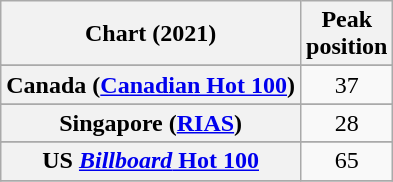<table class="wikitable sortable plainrowheaders" style="text-align:center">
<tr>
<th scope="col">Chart (2021)</th>
<th scope="col">Peak<br>position</th>
</tr>
<tr>
</tr>
<tr>
<th scope="row">Canada (<a href='#'>Canadian Hot 100</a>)</th>
<td>37</td>
</tr>
<tr>
</tr>
<tr>
<th scope="row">Singapore (<a href='#'>RIAS</a>)</th>
<td>28</td>
</tr>
<tr>
</tr>
<tr>
<th scope="row">US <a href='#'><em>Billboard</em> Hot 100</a></th>
<td>65</td>
</tr>
<tr>
</tr>
</table>
